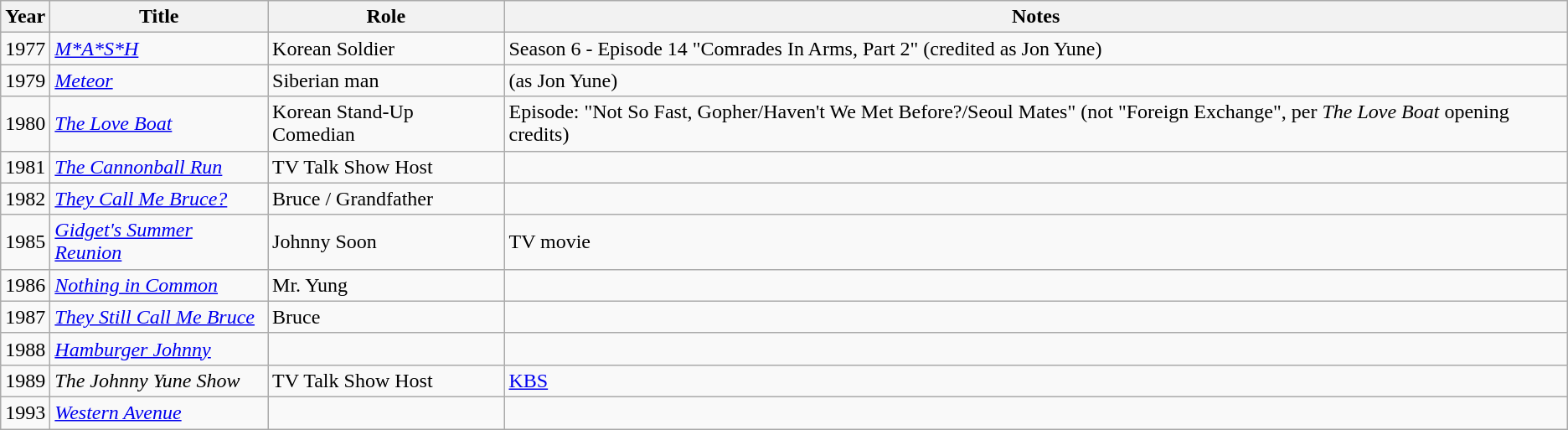<table class="wikitable">
<tr>
<th>Year</th>
<th>Title</th>
<th>Role</th>
<th>Notes</th>
</tr>
<tr>
<td>1977</td>
<td><em><a href='#'>M*A*S*H</a></em></td>
<td>Korean Soldier</td>
<td>Season 6 - Episode 14 "Comrades In Arms, Part 2" (credited as Jon Yune)</td>
</tr>
<tr>
<td>1979</td>
<td><em><a href='#'>Meteor</a></em></td>
<td>Siberian man</td>
<td>(as Jon Yune)</td>
</tr>
<tr>
<td>1980</td>
<td><em><a href='#'>The Love Boat</a></em></td>
<td>Korean Stand-Up Comedian</td>
<td>Episode: "Not So Fast, Gopher/Haven't We Met Before?/Seoul Mates" (not "Foreign Exchange", per <em>The Love Boat</em> opening credits)</td>
</tr>
<tr>
<td>1981</td>
<td><em><a href='#'>The Cannonball Run</a></em></td>
<td>TV Talk Show Host</td>
<td></td>
</tr>
<tr>
<td>1982</td>
<td><em><a href='#'>They Call Me Bruce?</a></em></td>
<td>Bruce / Grandfather</td>
<td></td>
</tr>
<tr>
<td>1985</td>
<td><em><a href='#'>Gidget's Summer Reunion</a></em></td>
<td>Johnny Soon</td>
<td>TV movie</td>
</tr>
<tr>
<td>1986</td>
<td><em><a href='#'>Nothing in Common</a></em></td>
<td>Mr. Yung</td>
<td></td>
</tr>
<tr>
<td>1987</td>
<td><em><a href='#'>They Still Call Me Bruce</a></em></td>
<td>Bruce</td>
<td></td>
</tr>
<tr>
<td>1988</td>
<td><em><a href='#'>Hamburger Johnny</a></em></td>
<td></td>
<td></td>
</tr>
<tr>
<td>1989</td>
<td><em>The Johnny Yune Show</em></td>
<td>TV Talk Show Host</td>
<td><a href='#'>KBS</a></td>
</tr>
<tr>
<td>1993</td>
<td><em><a href='#'>Western Avenue</a></em></td>
<td></td>
<td></td>
</tr>
</table>
